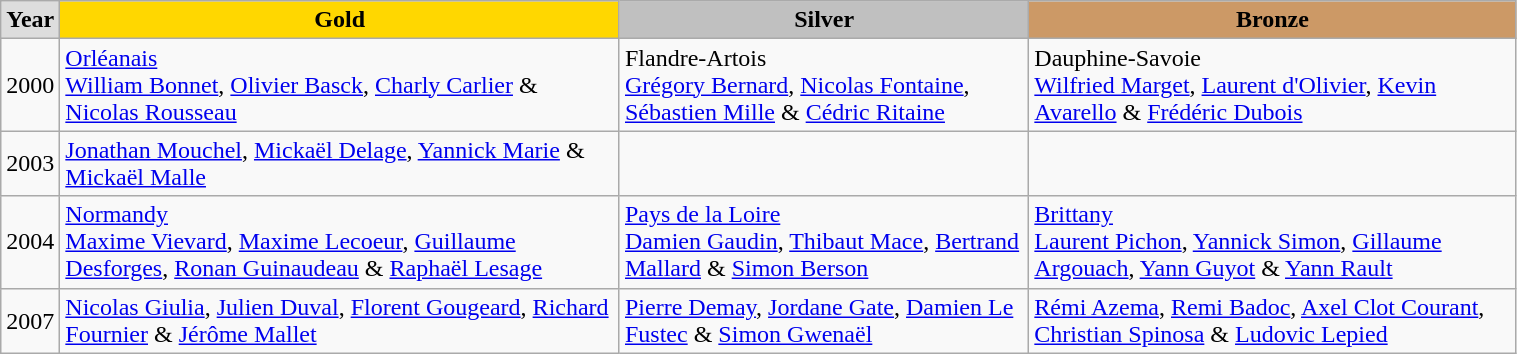<table class="wikitable" style="width: 80%; text-align:left;">
<tr>
<td style="background:#DDDDDD; font-weight:bold; text-align:center;">Year</td>
<td style="background:gold; font-weight:bold; text-align:center;">Gold</td>
<td style="background:silver; font-weight:bold; text-align:center;">Silver</td>
<td style="background:#cc9966; font-weight:bold; text-align:center;">Bronze</td>
</tr>
<tr>
<td>2000</td>
<td><a href='#'>Orléanais</a><br><a href='#'>William Bonnet</a>, <a href='#'>Olivier Basck</a>, <a href='#'>Charly Carlier</a> & <a href='#'>Nicolas Rousseau</a></td>
<td>Flandre-Artois<br><a href='#'>Grégory Bernard</a>, <a href='#'>Nicolas Fontaine</a>, <a href='#'>Sébastien Mille</a> & <a href='#'>Cédric Ritaine</a></td>
<td>Dauphine-Savoie<br><a href='#'>Wilfried Marget</a>, <a href='#'>Laurent d'Olivier</a>, <a href='#'>Kevin Avarello</a> & <a href='#'>Frédéric Dubois</a></td>
</tr>
<tr>
<td>2003</td>
<td><a href='#'>Jonathan Mouchel</a>, <a href='#'>Mickaël Delage</a>, <a href='#'>Yannick Marie</a> & <a href='#'>Mickaël Malle</a></td>
<td></td>
<td></td>
</tr>
<tr>
<td>2004</td>
<td><a href='#'>Normandy</a><br><a href='#'>Maxime Vievard</a>, <a href='#'>Maxime Lecoeur</a>, <a href='#'>Guillaume Desforges</a>, <a href='#'>Ronan Guinaudeau</a> & <a href='#'>Raphaël Lesage</a></td>
<td><a href='#'>Pays de la Loire</a><br><a href='#'>Damien Gaudin</a>, <a href='#'>Thibaut Mace</a>, <a href='#'>Bertrand Mallard</a> & <a href='#'>Simon Berson</a></td>
<td><a href='#'>Brittany</a><br><a href='#'>Laurent Pichon</a>, <a href='#'>Yannick Simon</a>, <a href='#'>Gillaume Argouach</a>, <a href='#'>Yann Guyot</a> & <a href='#'>Yann Rault</a></td>
</tr>
<tr>
<td>2007</td>
<td><a href='#'>Nicolas Giulia</a>, <a href='#'>Julien Duval</a>, <a href='#'>Florent Gougeard</a>, <a href='#'>Richard Fournier</a> & <a href='#'>Jérôme Mallet</a></td>
<td><a href='#'>Pierre Demay</a>, <a href='#'>Jordane Gate</a>, <a href='#'>Damien Le Fustec</a> & <a href='#'>Simon Gwenaël</a></td>
<td><a href='#'>Rémi Azema</a>, <a href='#'>Remi Badoc</a>, <a href='#'>Axel Clot Courant</a>, <a href='#'>Christian Spinosa</a> & <a href='#'>Ludovic Lepied</a></td>
</tr>
</table>
